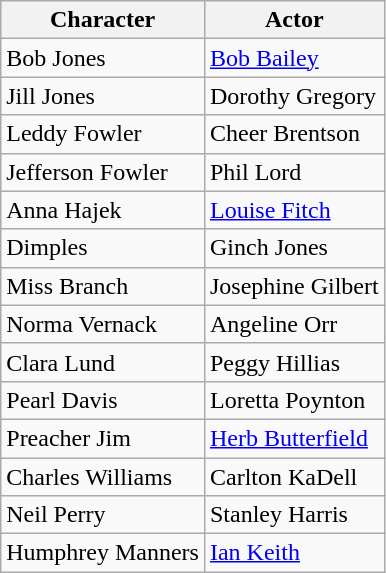<table class="wikitable">
<tr>
<th>Character</th>
<th>Actor</th>
</tr>
<tr>
<td>Bob Jones</td>
<td><a href='#'>Bob Bailey</a></td>
</tr>
<tr>
<td>Jill Jones</td>
<td>Dorothy Gregory</td>
</tr>
<tr>
<td>Leddy Fowler</td>
<td>Cheer Brentson</td>
</tr>
<tr>
<td>Jefferson Fowler</td>
<td>Phil Lord</td>
</tr>
<tr>
<td>Anna Hajek</td>
<td><a href='#'>Louise Fitch</a></td>
</tr>
<tr>
<td>Dimples</td>
<td>Ginch Jones</td>
</tr>
<tr>
<td>Miss Branch</td>
<td>Josephine Gilbert</td>
</tr>
<tr>
<td>Norma Vernack</td>
<td>Angeline Orr</td>
</tr>
<tr>
<td>Clara Lund</td>
<td>Peggy Hillias</td>
</tr>
<tr>
<td>Pearl Davis</td>
<td>Loretta Poynton</td>
</tr>
<tr>
<td>Preacher Jim</td>
<td><a href='#'>Herb Butterfield</a></td>
</tr>
<tr>
<td>Charles Williams</td>
<td>Carlton KaDell</td>
</tr>
<tr>
<td>Neil Perry</td>
<td>Stanley Harris</td>
</tr>
<tr>
<td>Humphrey Manners</td>
<td><a href='#'>Ian Keith</a></td>
</tr>
</table>
